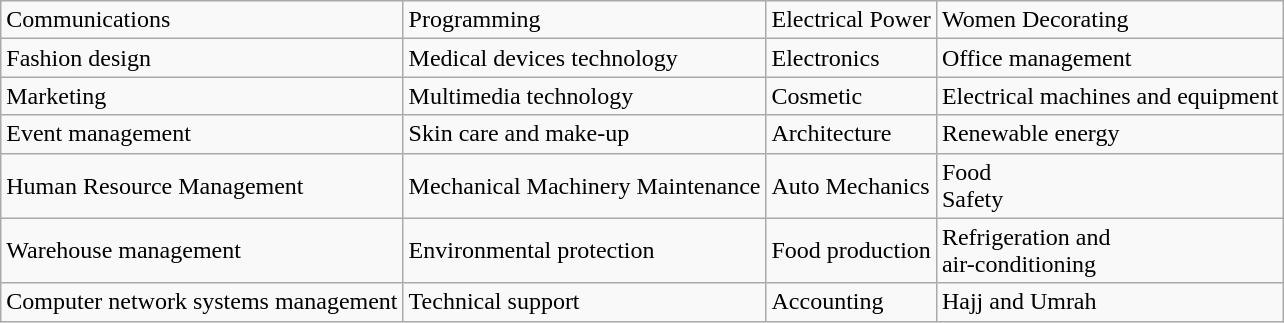<table class="wikitable">
<tr>
<td>Communications</td>
<td>Programming</td>
<td>Electrical  Power</td>
<td>Women  Decorating</td>
</tr>
<tr>
<td>Fashion  design</td>
<td>Medical  devices technology</td>
<td>Electronics</td>
<td>Office management</td>
</tr>
<tr>
<td>Marketing</td>
<td>Multimedia  technology</td>
<td>Cosmetic</td>
<td>Electrical machines and equipment</td>
</tr>
<tr>
<td>Event  management</td>
<td>Skin care  and make-up</td>
<td>Architecture</td>
<td>Renewable  energy</td>
</tr>
<tr>
<td>Human  Resource Management</td>
<td>Mechanical  Machinery Maintenance</td>
<td>Auto  Mechanics</td>
<td>Food<br>Safety</td>
</tr>
<tr>
<td>Warehouse  management</td>
<td>Environmental  protection</td>
<td>Food  production</td>
<td>Refrigeration  and<br>air-conditioning</td>
</tr>
<tr>
<td>Computer  network systems management</td>
<td>Technical  support</td>
<td>Accounting</td>
<td>Hajj and  Umrah</td>
</tr>
</table>
